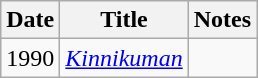<table class="wikitable sortable">
<tr>
<th>Date</th>
<th>Title</th>
<th>Notes</th>
</tr>
<tr>
<td>1990</td>
<td><em><a href='#'>Kinnikuman</a></em></td>
<td></td>
</tr>
</table>
